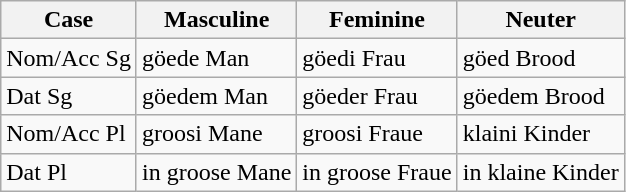<table class="wikitable" border="1">
<tr>
<th>Case</th>
<th>Masculine</th>
<th>Feminine</th>
<th>Neuter</th>
</tr>
<tr>
<td>Nom/Acc Sg</td>
<td>göede Man</td>
<td>göedi Frau</td>
<td>göed Brood</td>
</tr>
<tr>
<td>Dat Sg</td>
<td>göedem Man</td>
<td>göeder Frau</td>
<td>göedem Brood</td>
</tr>
<tr>
<td>Nom/Acc Pl</td>
<td>groosi Mane</td>
<td>groosi Fraue</td>
<td>klaini Kinder</td>
</tr>
<tr>
<td>Dat Pl</td>
<td>in groose Mane</td>
<td>in groose Fraue</td>
<td>in klaine Kinder</td>
</tr>
</table>
